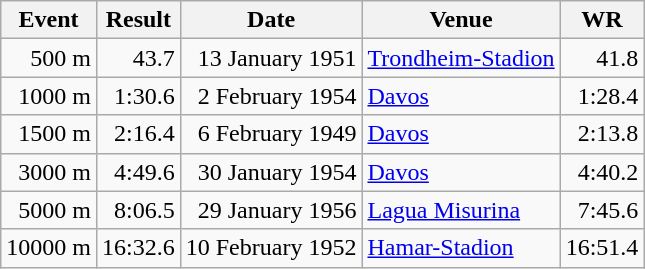<table class="wikitable">
<tr>
<th>Event</th>
<th>Result</th>
<th>Date</th>
<th>Venue</th>
<th>WR</th>
</tr>
<tr align="right">
<td>500 m</td>
<td>43.7</td>
<td>13 January 1951</td>
<td align="left"><a href='#'>Trondheim-Stadion</a></td>
<td>41.8</td>
</tr>
<tr align="right">
<td>1000 m</td>
<td>1:30.6</td>
<td>2 February 1954</td>
<td align="left"><a href='#'>Davos</a></td>
<td>1:28.4</td>
</tr>
<tr align="right">
<td>1500 m</td>
<td>2:16.4</td>
<td>6 February 1949</td>
<td align="left"><a href='#'>Davos</a></td>
<td>2:13.8</td>
</tr>
<tr align="right">
<td>3000 m</td>
<td>4:49.6</td>
<td>30 January 1954</td>
<td align="left"><a href='#'>Davos</a></td>
<td>4:40.2</td>
</tr>
<tr align="right">
<td>5000 m</td>
<td>8:06.5</td>
<td>29 January 1956</td>
<td align="left"><a href='#'>Lagua Misurina</a></td>
<td>7:45.6</td>
</tr>
<tr align="right">
<td>10000 m</td>
<td>16:32.6</td>
<td>10 February 1952</td>
<td align="left"><a href='#'>Hamar-Stadion</a></td>
<td>16:51.4</td>
</tr>
</table>
